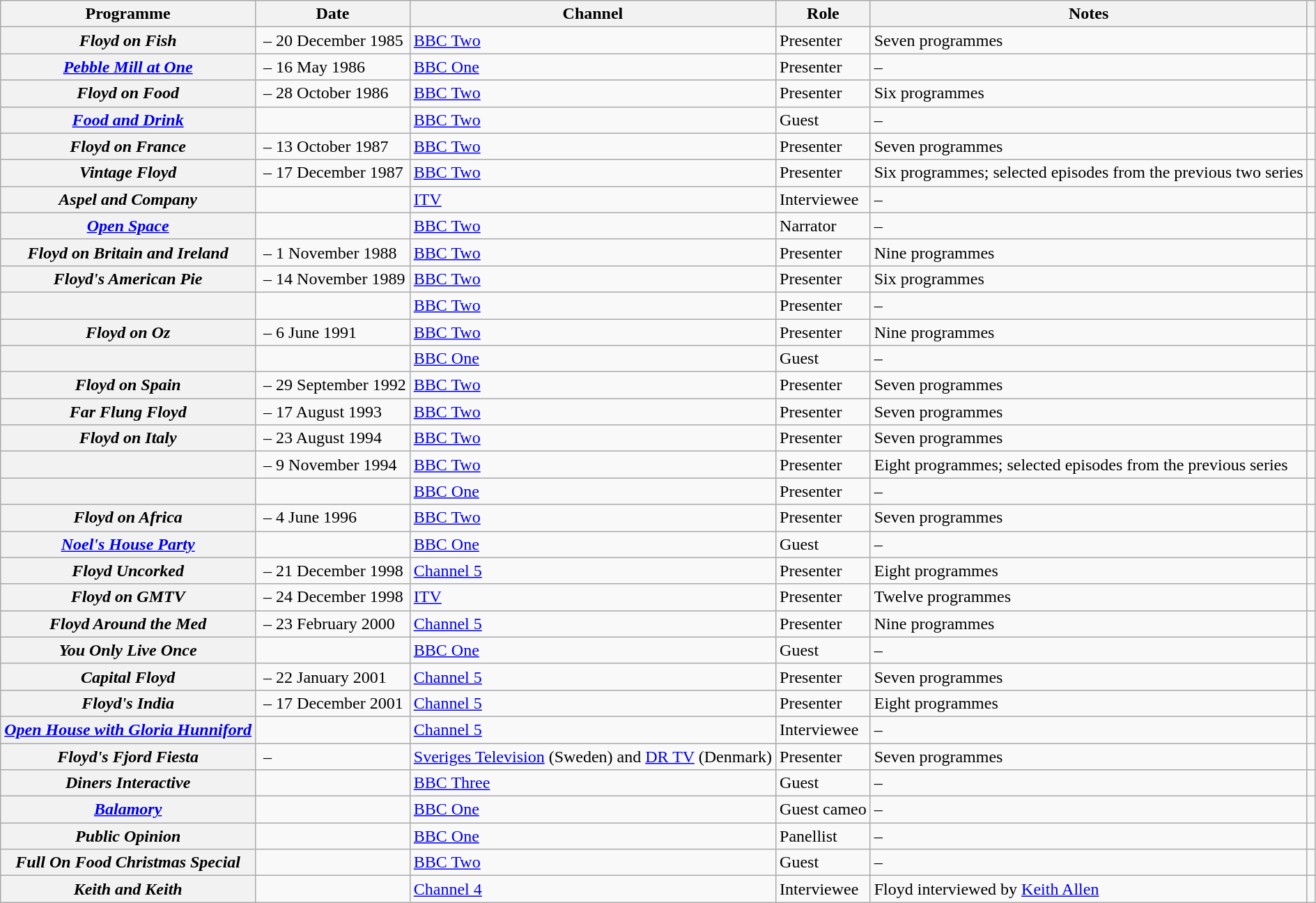<table class="wikitable plainrowheaders sortable" style="margin-right: 0;">
<tr>
<th scope="col">Programme</th>
<th scope="col">Date</th>
<th scope="col">Channel</th>
<th scope="col">Role</th>
<th scope="col" class="unsortable">Notes</th>
<th scope="col" class="unsortable"></th>
</tr>
<tr>
<th scope="row"><em>Floyd on Fish</em></th>
<td> – 20 December 1985</td>
<td><a href='#'>BBC Two</a></td>
<td>Presenter</td>
<td>Seven programmes</td>
<td style="text-align: center;"></td>
</tr>
<tr>
<th scope="row"><em><a href='#'>Pebble Mill at One</a></em></th>
<td> – 16 May 1986</td>
<td><a href='#'>BBC One</a></td>
<td>Presenter</td>
<td>–</td>
<td style="text-align: center;"></td>
</tr>
<tr>
<th scope="row"><em>Floyd on Food</em></th>
<td> – 28 October 1986</td>
<td><a href='#'>BBC Two</a></td>
<td>Presenter</td>
<td>Six programmes</td>
<td style="text-align: center;"></td>
</tr>
<tr>
<th scope="row"><em><a href='#'>Food and Drink</a></em></th>
<td></td>
<td><a href='#'>BBC Two</a></td>
<td>Guest</td>
<td>–</td>
<td style="text-align: center;"></td>
</tr>
<tr>
<th scope="row"><em>Floyd on France</em></th>
<td> – 13 October 1987</td>
<td><a href='#'>BBC Two</a></td>
<td>Presenter</td>
<td>Seven programmes</td>
<td style="text-align: center;"></td>
</tr>
<tr>
<th scope="row"><em>Vintage Floyd</em></th>
<td> – 17 December 1987</td>
<td><a href='#'>BBC Two</a></td>
<td>Presenter</td>
<td>Six programmes; selected episodes from the previous two series</td>
<td style="text-align: center;"></td>
</tr>
<tr>
<th scope="row"><em>Aspel and Company</em></th>
<td></td>
<td><a href='#'>ITV</a></td>
<td>Interviewee</td>
<td>–</td>
<td style="text-align: center;"></td>
</tr>
<tr>
<th scope="row"><em><a href='#'>Open Space</a></em></th>
<td></td>
<td><a href='#'>BBC Two</a></td>
<td>Narrator</td>
<td>–</td>
<td style="text-align: center;"></td>
</tr>
<tr>
<th scope="row"><em>Floyd on Britain and Ireland</em></th>
<td> – 1 November 1988</td>
<td><a href='#'>BBC Two</a></td>
<td>Presenter</td>
<td>Nine programmes</td>
<td style="text-align: center;"></td>
</tr>
<tr>
<th scope="row"><em>Floyd's American Pie</em></th>
<td> – 14 November 1989</td>
<td><a href='#'>BBC Two</a></td>
<td>Presenter</td>
<td>Six programmes</td>
<td style="text-align: center;"></td>
</tr>
<tr>
<th scope="row"></th>
<td></td>
<td><a href='#'>BBC Two</a></td>
<td>Presenter</td>
<td>–</td>
<td style="text-align: center;"></td>
</tr>
<tr>
<th scope="row"><em>Floyd on Oz</em></th>
<td> – 6 June 1991</td>
<td><a href='#'>BBC Two</a></td>
<td>Presenter</td>
<td>Nine programmes</td>
<td style="text-align: center;"></td>
</tr>
<tr>
<th scope="row"></th>
<td></td>
<td><a href='#'>BBC One</a></td>
<td>Guest</td>
<td>–</td>
<td style="text-align: center;"></td>
</tr>
<tr>
<th scope="row"><em>Floyd on Spain</em></th>
<td> – 29 September 1992</td>
<td><a href='#'>BBC Two</a></td>
<td>Presenter</td>
<td>Seven programmes</td>
<td style="text-align: center;"></td>
</tr>
<tr>
<th scope="row"><em>Far Flung Floyd</em></th>
<td> – 17 August 1993</td>
<td><a href='#'>BBC Two</a></td>
<td>Presenter</td>
<td>Seven programmes</td>
<td style="text-align: center;"></td>
</tr>
<tr>
<th scope="row"><em>Floyd on Italy</em></th>
<td> – 23 August 1994</td>
<td><a href='#'>BBC Two</a></td>
<td>Presenter</td>
<td>Seven programmes</td>
<td style="text-align: center;"></td>
</tr>
<tr>
<th scope="row"></th>
<td> – 9 November 1994</td>
<td><a href='#'>BBC Two</a></td>
<td>Presenter</td>
<td>Eight programmes; selected episodes from the previous series</td>
<td style="text-align: center;"></td>
</tr>
<tr>
<th scope="row"></th>
<td></td>
<td><a href='#'>BBC One</a></td>
<td>Presenter</td>
<td>–</td>
<td style="text-align: center;"></td>
</tr>
<tr>
<th scope="row"><em>Floyd on Africa</em></th>
<td> – 4 June 1996</td>
<td><a href='#'>BBC Two</a></td>
<td>Presenter</td>
<td>Seven programmes</td>
<td style="text-align: center;"></td>
</tr>
<tr>
<th scope="row"><em><a href='#'>Noel's House Party</a></em></th>
<td></td>
<td><a href='#'>BBC One</a></td>
<td>Guest</td>
<td>–</td>
<td style="text-align: center;"></td>
</tr>
<tr>
<th scope="row"><em>Floyd Uncorked</em></th>
<td> – 21 December 1998</td>
<td><a href='#'>Channel 5</a></td>
<td>Presenter</td>
<td>Eight programmes</td>
<td style="text-align: center;"></td>
</tr>
<tr>
<th scope="row"><em>Floyd on GMTV</em></th>
<td> – 24 December 1998</td>
<td><a href='#'>ITV</a></td>
<td>Presenter</td>
<td>Twelve programmes</td>
<td style="text-align: center;"></td>
</tr>
<tr>
<th scope="row"><em>Floyd Around the Med</em></th>
<td> – 23 February 2000</td>
<td><a href='#'>Channel 5</a></td>
<td>Presenter</td>
<td>Nine programmes</td>
<td style="text-align: center;"></td>
</tr>
<tr>
<th scope="row"><em>You Only Live Once</em></th>
<td></td>
<td><a href='#'>BBC One</a></td>
<td>Guest</td>
<td>–</td>
<td style="text-align: center;"></td>
</tr>
<tr>
<th scope="row"><em>Capital Floyd</em></th>
<td> – 22 January 2001</td>
<td><a href='#'>Channel 5</a></td>
<td>Presenter</td>
<td>Seven programmes</td>
<td style="text-align: center;"></td>
</tr>
<tr>
<th scope="row"><em>Floyd's India</em></th>
<td> – 17 December 2001</td>
<td><a href='#'>Channel 5</a></td>
<td>Presenter</td>
<td>Eight programmes</td>
<td style="text-align: center;"></td>
</tr>
<tr>
<th scope="row"><em><a href='#'>Open House with Gloria Hunniford</a></em></th>
<td></td>
<td><a href='#'>Channel 5</a></td>
<td>Interviewee</td>
<td>–</td>
<td style="text-align: center;"></td>
</tr>
<tr>
<th scope="row"><em>Floyd's Fjord Fiesta</em></th>
<td> –</td>
<td><a href='#'>Sveriges Television</a> (Sweden) and <a href='#'>DR TV</a> (Denmark)</td>
<td>Presenter</td>
<td>Seven programmes</td>
<td style="text-align: center;"></td>
</tr>
<tr>
<th scope="row"><em>Diners Interactive</em></th>
<td></td>
<td><a href='#'>BBC Three</a></td>
<td>Guest</td>
<td>–</td>
<td style="text-align: center;"></td>
</tr>
<tr>
<th scope="row"><em><a href='#'>Balamory</a></em></th>
<td></td>
<td><a href='#'>BBC One</a></td>
<td>Guest cameo</td>
<td>–</td>
<td style="text-align: center;"></td>
</tr>
<tr>
<th scope="row"><em>Public Opinion</em></th>
<td></td>
<td><a href='#'>BBC One</a></td>
<td>Panellist</td>
<td>–</td>
<td style="text-align: center;"></td>
</tr>
<tr>
<th scope="row"><em>Full On Food Christmas Special</em></th>
<td></td>
<td><a href='#'>BBC Two</a></td>
<td>Guest</td>
<td>–</td>
<td style="text-align: center;"></td>
</tr>
<tr>
<th scope="row"><em>Keith and Keith</em></th>
<td></td>
<td><a href='#'>Channel 4</a></td>
<td>Interviewee</td>
<td>Floyd interviewed by <a href='#'>Keith Allen</a></td>
<td style="text-align: center;"></td>
</tr>
</table>
